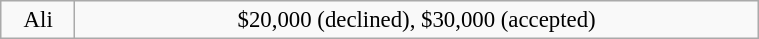<table class="wikitable plainrowheaders floatright" style="font-size: 95%; margin: 10px; text-align: center;" align="right" width="40%">
<tr>
<td>Ali</td>
<td>$20,000 (declined), $30,000 (accepted)</td>
</tr>
</table>
